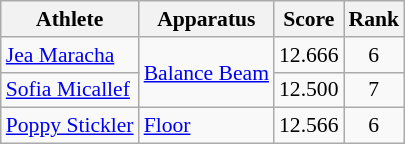<table class=wikitable style=font-size:90%;text-align:center>
<tr>
<th>Athlete</th>
<th>Apparatus</th>
<th>Score</th>
<th>Rank</th>
</tr>
<tr align=center>
<td align=left><a href='#'>Jea Maracha</a></td>
<td align=left rowspan=2><a href='#'>Balance Beam</a></td>
<td>12.666</td>
<td>6</td>
</tr>
<tr>
<td align=left><a href='#'>Sofia Micallef</a></td>
<td>12.500</td>
<td>7</td>
</tr>
<tr>
<td align=left><a href='#'>Poppy Stickler</a></td>
<td align=left><a href='#'>Floor</a></td>
<td>12.566</td>
<td>6</td>
</tr>
</table>
